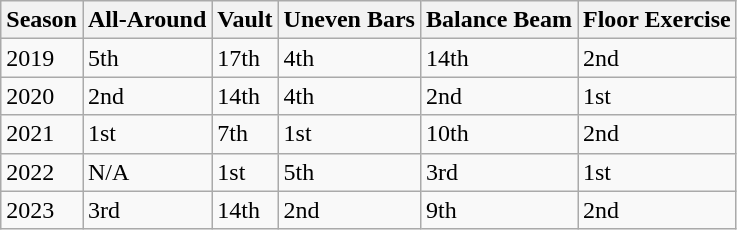<table class="wikitable">
<tr>
<th>Season</th>
<th>All-Around</th>
<th>Vault</th>
<th>Uneven Bars</th>
<th>Balance Beam</th>
<th>Floor Exercise</th>
</tr>
<tr>
<td>2019</td>
<td>5th</td>
<td>17th</td>
<td>4th</td>
<td>14th</td>
<td>2nd</td>
</tr>
<tr>
<td>2020</td>
<td>2nd</td>
<td>14th</td>
<td>4th</td>
<td>2nd</td>
<td>1st</td>
</tr>
<tr>
<td>2021</td>
<td>1st</td>
<td>7th</td>
<td>1st</td>
<td>10th</td>
<td>2nd</td>
</tr>
<tr>
<td>2022</td>
<td>N/A</td>
<td>1st</td>
<td>5th</td>
<td>3rd</td>
<td>1st</td>
</tr>
<tr>
<td>2023</td>
<td>3rd</td>
<td>14th</td>
<td>2nd</td>
<td>9th</td>
<td>2nd</td>
</tr>
</table>
